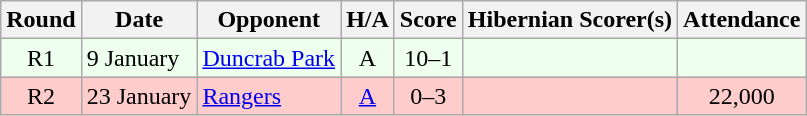<table class="wikitable" style="text-align:center">
<tr>
<th>Round</th>
<th>Date</th>
<th>Opponent</th>
<th>H/A</th>
<th>Score</th>
<th>Hibernian Scorer(s)</th>
<th>Attendance</th>
</tr>
<tr bgcolor=#EEFFEE>
<td>R1</td>
<td align=left>9 January</td>
<td align=left><a href='#'>Duncrab Park</a></td>
<td>A</td>
<td>10–1</td>
<td align=left></td>
<td></td>
</tr>
<tr bgcolor=#FFCCCC>
<td>R2</td>
<td align=left>23 January</td>
<td align=left><a href='#'>Rangers</a></td>
<td><a href='#'>A</a></td>
<td>0–3</td>
<td align=left></td>
<td>22,000</td>
</tr>
</table>
